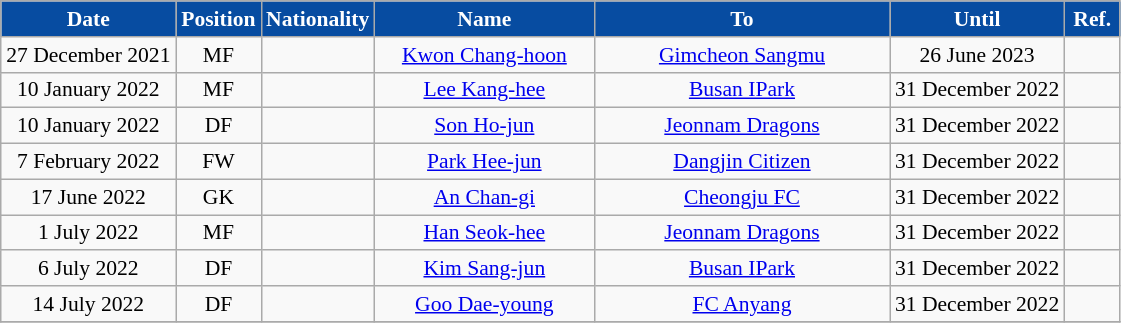<table class="wikitable" style="text-align:center; font-size:90%; ">
<tr>
<th style="background:#074CA1; color:#FFFFFF; width:110px;">Date</th>
<th style="background:#074CA1; color:#FFFFFF; width:50px;">Position</th>
<th style="background:#074CA1; color:#FFFFFF; width:50px;">Nationality</th>
<th style="background:#074CA1; color:#FFFFFF; width:140px;">Name</th>
<th style="background:#074CA1; color:#FFFFFF; width:190px;">To</th>
<th style="background:#074CA1; color:#FFFFFF; width:110px;">Until</th>
<th style="background:#074CA1; color:#FFFFFF; width:30px;">Ref.</th>
</tr>
<tr>
<td>27 December 2021</td>
<td>MF</td>
<td></td>
<td><a href='#'>Kwon Chang-hoon</a></td>
<td> <a href='#'>Gimcheon Sangmu</a></td>
<td>26 June 2023</td>
<td></td>
</tr>
<tr>
<td>10 January 2022</td>
<td>MF</td>
<td></td>
<td><a href='#'>Lee Kang-hee</a></td>
<td> <a href='#'>Busan IPark</a></td>
<td>31 December 2022</td>
<td></td>
</tr>
<tr>
<td>10 January 2022</td>
<td>DF</td>
<td></td>
<td><a href='#'>Son Ho-jun</a></td>
<td> <a href='#'>Jeonnam Dragons</a></td>
<td>31 December 2022</td>
<td></td>
</tr>
<tr>
<td>7 February 2022</td>
<td>FW</td>
<td></td>
<td><a href='#'>Park Hee-jun</a></td>
<td> <a href='#'>Dangjin Citizen</a></td>
<td>31 December 2022</td>
<td></td>
</tr>
<tr>
<td>17 June 2022</td>
<td>GK</td>
<td></td>
<td><a href='#'>An Chan-gi</a></td>
<td> <a href='#'>Cheongju FC</a></td>
<td>31 December 2022</td>
<td></td>
</tr>
<tr>
<td>1 July 2022</td>
<td>MF</td>
<td></td>
<td><a href='#'>Han Seok-hee</a></td>
<td> <a href='#'>Jeonnam Dragons</a></td>
<td>31 December 2022</td>
<td></td>
</tr>
<tr>
<td>6 July 2022</td>
<td>DF</td>
<td></td>
<td><a href='#'>Kim Sang-jun</a></td>
<td> <a href='#'>Busan IPark</a></td>
<td>31 December 2022</td>
<td></td>
</tr>
<tr>
<td>14 July 2022</td>
<td>DF</td>
<td></td>
<td><a href='#'>Goo Dae-young</a></td>
<td> <a href='#'>FC Anyang</a></td>
<td>31 December 2022</td>
<td></td>
</tr>
<tr>
</tr>
</table>
